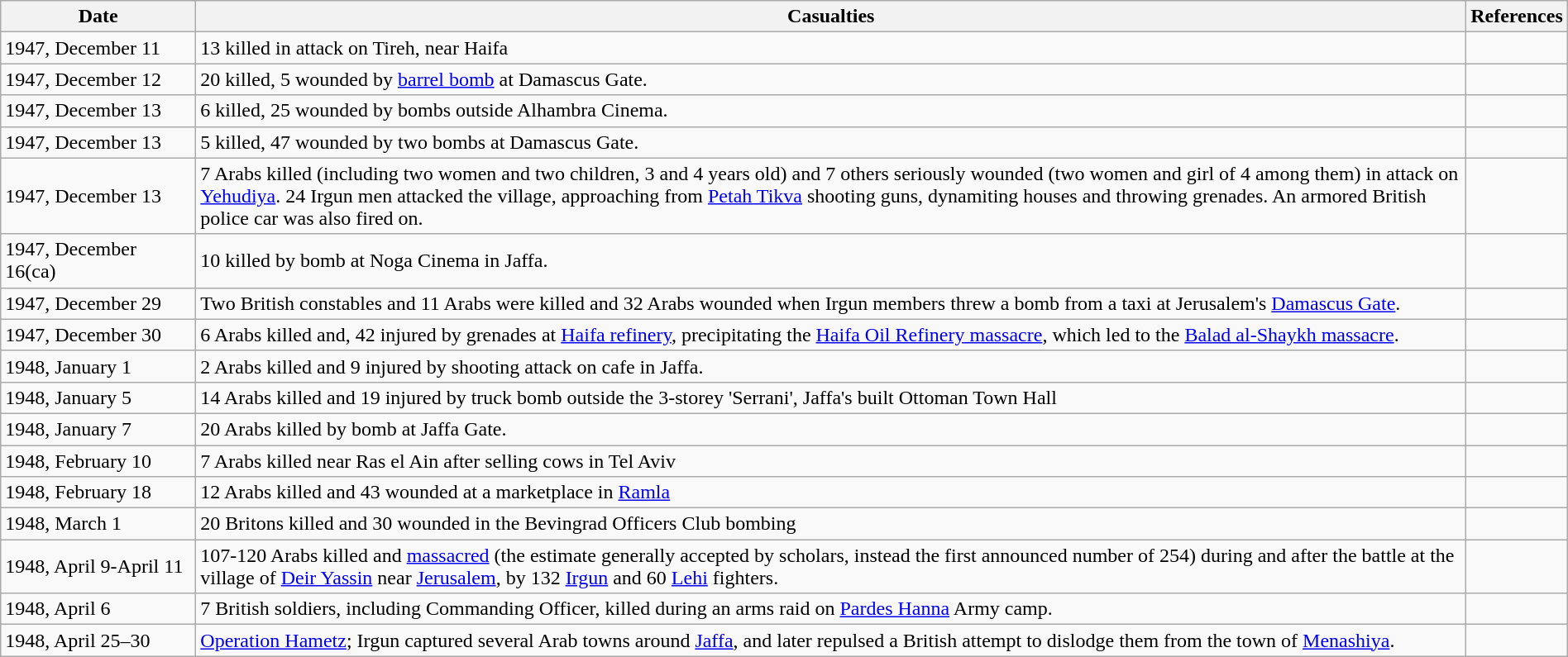<table class="wikitable sortable" style="width:100%; margin:auto;">
<tr>
<th style="width:150px;"><strong>Date</strong></th>
<th><strong>Casualties</strong></th>
<th><strong>References</strong></th>
</tr>
<tr>
<td>1947, December 11</td>
<td>13 killed in attack on Tireh, near Haifa</td>
<td></td>
</tr>
<tr>
<td>1947, December 12</td>
<td>20 killed, 5 wounded by <a href='#'>barrel bomb</a> at Damascus Gate.</td>
<td></td>
</tr>
<tr>
<td>1947, December 13</td>
<td>6 killed, 25 wounded by bombs outside Alhambra Cinema.</td>
<td></td>
</tr>
<tr>
<td>1947, December 13</td>
<td>5 killed, 47 wounded by two bombs at Damascus Gate.</td>
<td></td>
</tr>
<tr>
<td>1947, December 13</td>
<td>7 Arabs killed (including two women and two children, 3 and 4 years old) and 7 others seriously wounded (two women and girl of 4 among them) in attack on <a href='#'>Yehudiya</a>. 24 Irgun men attacked the village, approaching from <a href='#'>Petah Tikva</a> shooting guns, dynamiting houses and throwing grenades. An armored British police car was also fired on.</td>
<td></td>
</tr>
<tr>
<td>1947, December 16(ca)</td>
<td>10 killed by bomb at Noga Cinema in Jaffa.</td>
<td></td>
</tr>
<tr>
<td>1947, December 29</td>
<td>Two British constables and 11 Arabs were killed and 32 Arabs wounded when Irgun members threw a bomb from a taxi at Jerusalem's <a href='#'>Damascus Gate</a>.</td>
<td></td>
</tr>
<tr>
<td>1947, December 30</td>
<td>6 Arabs killed and, 42 injured by grenades at <a href='#'>Haifa refinery</a>, precipitating the <a href='#'>Haifa Oil Refinery massacre</a>, which led to the <a href='#'>Balad al-Shaykh massacre</a>.</td>
<td></td>
</tr>
<tr>
<td>1948, January 1</td>
<td>2 Arabs killed and 9 injured by shooting attack on cafe in Jaffa.</td>
<td></td>
</tr>
<tr>
<td>1948, January 5</td>
<td>14 Arabs killed and 19 injured by truck bomb outside the 3-storey 'Serrani', Jaffa's built Ottoman Town Hall</td>
<td></td>
</tr>
<tr>
<td>1948, January 7</td>
<td>20 Arabs killed by bomb at Jaffa Gate.</td>
<td></td>
</tr>
<tr>
<td>1948, February 10</td>
<td>7 Arabs killed near Ras el Ain after selling cows in Tel Aviv</td>
<td></td>
</tr>
<tr>
<td>1948, February 18</td>
<td>12 Arabs killed and 43 wounded at a marketplace in <a href='#'>Ramla</a></td>
<td></td>
</tr>
<tr>
<td>1948, March 1</td>
<td>20 Britons killed and 30 wounded in the Bevingrad Officers Club bombing</td>
<td></td>
</tr>
<tr>
<td>1948, April 9-April 11</td>
<td>107-120 Arabs killed and <a href='#'>massacred</a> (the estimate generally accepted by scholars, instead the first announced number of 254) during and after the battle at the village of <a href='#'>Deir Yassin</a> near <a href='#'>Jerusalem</a>, by 132 <a href='#'>Irgun</a> and 60 <a href='#'>Lehi</a> fighters.</td>
<td></td>
</tr>
<tr>
<td>1948, April 6</td>
<td>7 British soldiers, including Commanding Officer, killed during an arms raid on <a href='#'>Pardes Hanna</a> Army camp.</td>
<td></td>
</tr>
<tr>
<td>1948, April 25–30</td>
<td><a href='#'>Operation Hametz</a>; Irgun captured several Arab towns around <a href='#'>Jaffa</a>, and later repulsed a British attempt to dislodge them from the town of <a href='#'>Menashiya</a>.</td>
<td></td>
</tr>
</table>
